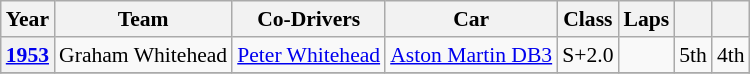<table class="wikitable" style="font-size:90%">
<tr>
<th>Year</th>
<th>Team</th>
<th>Co-Drivers</th>
<th>Car</th>
<th>Class</th>
<th>Laps</th>
<th></th>
<th></th>
</tr>
<tr align="center">
<th><a href='#'>1953</a></th>
<td align="left"> Graham Whitehead</td>
<td align="left"> <a href='#'>Peter Whitehead</a></td>
<td align="left"><a href='#'>Aston Martin DB3</a></td>
<td>S+2.0</td>
<td></td>
<td>5th</td>
<td>4th</td>
</tr>
<tr align="center">
</tr>
</table>
